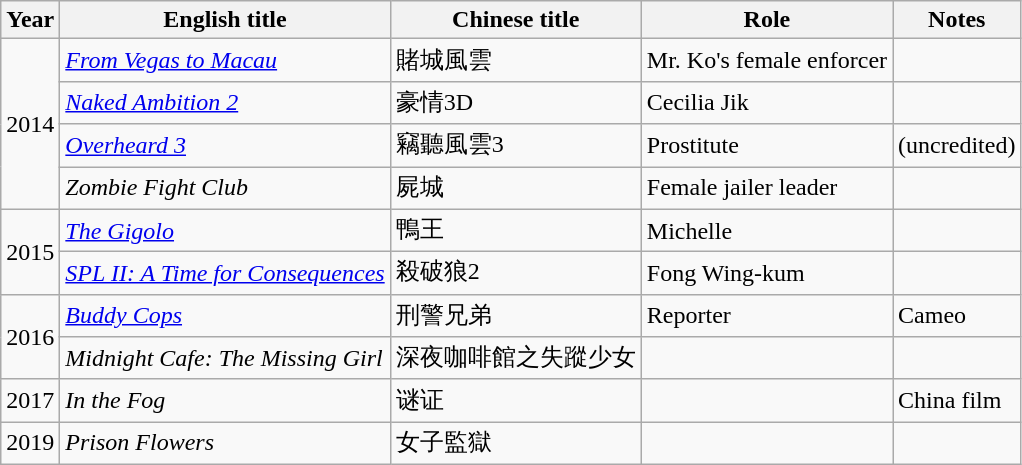<table class="wikitable">
<tr>
<th>Year</th>
<th>English title</th>
<th>Chinese title</th>
<th>Role</th>
<th>Notes</th>
</tr>
<tr>
<td rowspan=4>2014</td>
<td><em><a href='#'>From Vegas to Macau</a></em></td>
<td>賭城風雲</td>
<td>Mr. Ko's female enforcer</td>
<td></td>
</tr>
<tr>
<td><em><a href='#'>Naked Ambition 2</a></em></td>
<td>豪情3D</td>
<td>Cecilia Jik</td>
<td></td>
</tr>
<tr>
<td><em><a href='#'>Overheard 3</a></em></td>
<td>竊聽風雲3</td>
<td>Prostitute</td>
<td>(uncredited)</td>
</tr>
<tr>
<td><em>Zombie Fight Club</em></td>
<td>屍城</td>
<td>Female jailer leader</td>
<td></td>
</tr>
<tr>
<td rowspan=2>2015</td>
<td><em><a href='#'>The Gigolo</a></em></td>
<td>鴨王</td>
<td>Michelle</td>
<td></td>
</tr>
<tr>
<td><em><a href='#'>SPL II: A Time for Consequences</a></em></td>
<td>殺破狼2</td>
<td>Fong Wing-kum</td>
<td></td>
</tr>
<tr>
<td rowspan=2>2016</td>
<td><em><a href='#'>Buddy Cops</a> </em></td>
<td>刑警兄弟</td>
<td>Reporter</td>
<td>Cameo</td>
</tr>
<tr>
<td><em>Midnight Cafe: The Missing Girl</em></td>
<td>深夜咖啡館之失蹤少女</td>
<td></td>
<td></td>
</tr>
<tr>
<td>2017</td>
<td><em>In the Fog</em></td>
<td>谜证</td>
<td></td>
<td>China film</td>
</tr>
<tr>
<td>2019</td>
<td><em>Prison Flowers</em></td>
<td>女子監獄</td>
<td></td>
<td></td>
</tr>
</table>
